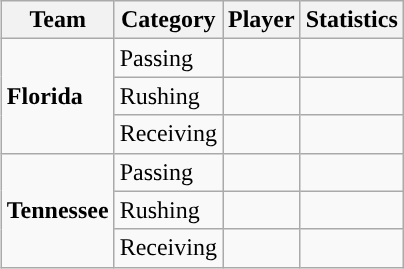<table class="wikitable" style="float: right;">
<tr>
<th>Team</th>
<th>Category</th>
<th>Player</th>
<th>Statistics</th>
</tr>
<tr>
<td rowspan=3><strong>Florida</strong></td>
<td>Passing</td>
<td></td>
<td></td>
</tr>
<tr>
<td>Rushing</td>
<td></td>
<td></td>
</tr>
<tr>
<td>Receiving</td>
<td></td>
<td></td>
</tr>
<tr>
<td rowspan=3><strong>Tennessee</strong></td>
<td>Passing</td>
<td></td>
<td></td>
</tr>
<tr>
<td>Rushing</td>
<td></td>
<td></td>
</tr>
<tr>
<td>Receiving</td>
<td></td>
<td></td>
</tr>
</table>
